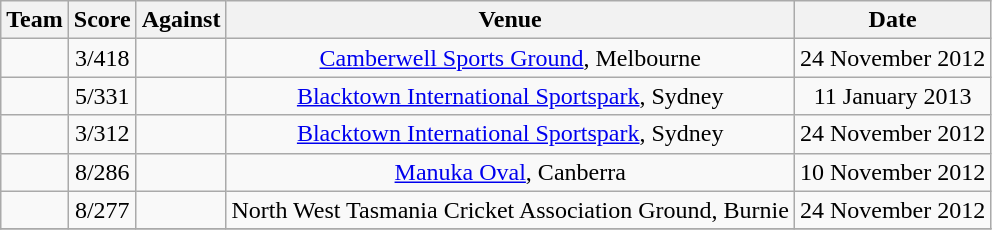<table class="wikitable sortable" style="text-align:center">
<tr>
<th class="unsortable">Team</th>
<th>Score</th>
<th>Against</th>
<th>Venue</th>
<th>Date</th>
</tr>
<tr>
<td style="text-align:left;"></td>
<td>3/418</td>
<td style="text-align:left;"></td>
<td><a href='#'>Camberwell Sports Ground</a>, Melbourne</td>
<td>24 November 2012</td>
</tr>
<tr>
<td style="text-align:left;"></td>
<td>5/331</td>
<td style="text-align:left;"></td>
<td><a href='#'>Blacktown International Sportspark</a>, Sydney</td>
<td>11 January 2013</td>
</tr>
<tr>
<td style="text-align:left;"></td>
<td>3/312</td>
<td style="text-align:left;"></td>
<td><a href='#'>Blacktown International Sportspark</a>, Sydney</td>
<td>24 November 2012</td>
</tr>
<tr>
<td style="text-align:left;"></td>
<td>8/286</td>
<td style="text-align:left;"></td>
<td><a href='#'>Manuka Oval</a>, Canberra</td>
<td>10 November 2012</td>
</tr>
<tr>
<td style="text-align:left;"></td>
<td>8/277</td>
<td style="text-align:left;"></td>
<td>North West Tasmania Cricket Association Ground, Burnie</td>
<td>24 November 2012</td>
</tr>
<tr>
</tr>
</table>
